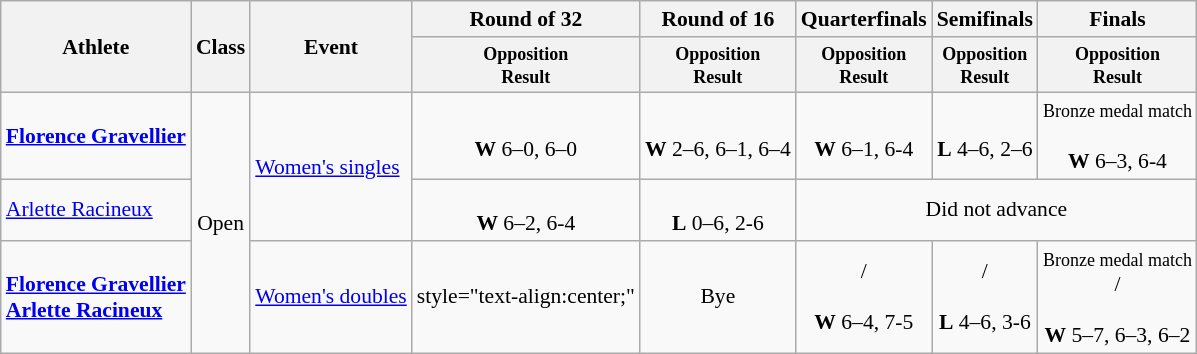<table class=wikitable style="font-size:90%">
<tr>
<th rowspan="2">Athlete</th>
<th rowspan="2">Class</th>
<th rowspan="2">Event</th>
<th>Round of 32</th>
<th>Round of 16</th>
<th>Quarterfinals</th>
<th>Semifinals</th>
<th>Finals</th>
</tr>
<tr>
<th style="line-height:1em"><small>Opposition<br>Result</small></th>
<th style="line-height:1em"><small>Opposition<br>Result</small></th>
<th style="line-height:1em"><small>Opposition<br>Result</small></th>
<th style="line-height:1em"><small>Opposition<br>Result</small></th>
<th style="line-height:1em"><small>Opposition<br>Result</small></th>
</tr>
<tr>
<td><strong><a href='#'>Florence Gravellier</a></strong></td>
<td rowspan="3" style="text-align:center;">Open</td>
<td rowspan="2"><a href='#'>Women's singles</a></td>
<td style="text-align:center;"><br><strong>W</strong> 6–0, 6–0</td>
<td style="text-align:center;"><br><strong>W</strong> 2–6, 6–1, 6–4</td>
<td style="text-align:center;"><br><strong>W</strong> 6–1, 6-4</td>
<td style="text-align:center;"><br><strong>L</strong> 4–6, 2–6</td>
<td style="text-align:center;"><small>Bronze medal match</small><br><br><strong>W</strong> 6–3, 6-4 </td>
</tr>
<tr>
<td><a href='#'>Arlette Racineux</a></td>
<td style="text-align:center;"><br><strong>W</strong> 6–2, 6-4</td>
<td style="text-align:center;"><br><strong>L</strong> 0–6, 2-6</td>
<td style="text-align:center;" colspan="3">Did not advance</td>
</tr>
<tr>
<td><strong><a href='#'>Florence Gravellier</a></strong><br> <strong><a href='#'>Arlette Racineux</a></strong></td>
<td><a href='#'>Women's doubles</a></td>
<td>style="text-align:center;" </td>
<td style="text-align:center;">Bye</td>
<td style="text-align:center;"> /<br> <br><strong>W</strong> 6–4, 7-5</td>
<td style="text-align:center;"> /<br> <br><strong>L</strong> 4–6, 3-6</td>
<td style="text-align:center;"><small>Bronze medal match</small><br> /<br> <br><strong>W</strong> 5–7, 6–3, 6–2 </td>
</tr>
</table>
